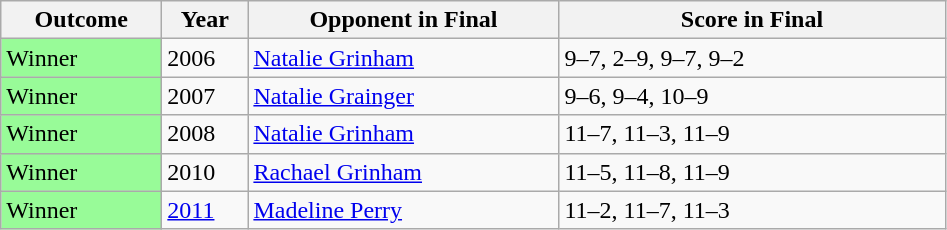<table class="sortable wikitable">
<tr>
<th width="100">Outcome</th>
<th width="50">Year</th>
<th width="200">Opponent in Final</th>
<th width="250">Score in Final</th>
</tr>
<tr>
<td bgcolor="98FB98">Winner</td>
<td>2006</td>
<td>   <a href='#'>Natalie Grinham</a></td>
<td>9–7, 2–9, 9–7, 9–2</td>
</tr>
<tr>
<td bgcolor="98FB98">Winner</td>
<td>2007</td>
<td>   <a href='#'>Natalie Grainger</a></td>
<td>9–6, 9–4, 10–9</td>
</tr>
<tr>
<td bgcolor="98FB98">Winner</td>
<td>2008</td>
<td>   <a href='#'>Natalie Grinham</a></td>
<td>11–7, 11–3, 11–9</td>
</tr>
<tr>
<td bgcolor="98FB98">Winner</td>
<td>2010</td>
<td>   <a href='#'>Rachael Grinham</a></td>
<td>11–5, 11–8, 11–9</td>
</tr>
<tr>
<td bgcolor="98FB98">Winner</td>
<td><a href='#'>2011</a></td>
<td>   <a href='#'>Madeline Perry</a></td>
<td>11–2, 11–7, 11–3</td>
</tr>
</table>
